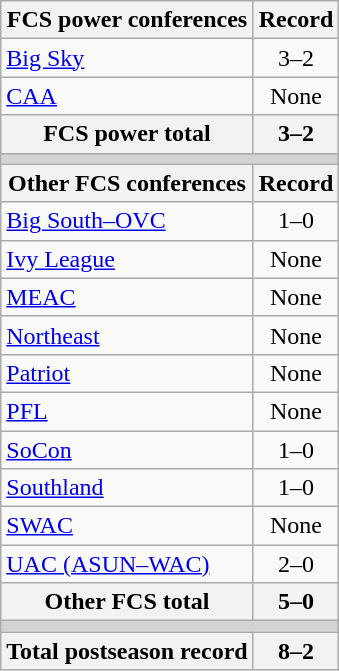<table class="wikitable">
<tr>
<th>FCS power conferences</th>
<th>Record</th>
</tr>
<tr>
<td><a href='#'>Big Sky</a></td>
<td align=center>3–2</td>
</tr>
<tr>
<td><a href='#'>CAA</a></td>
<td align=center>None</td>
</tr>
<tr>
<th>FCS power total</th>
<th>3–2</th>
</tr>
<tr>
<th colspan="2" style="background:lightgrey;"></th>
</tr>
<tr>
<th>Other FCS conferences</th>
<th>Record</th>
</tr>
<tr>
<td><a href='#'>Big South–OVC</a></td>
<td align=center>1–0</td>
</tr>
<tr>
<td><a href='#'>Ivy League</a></td>
<td align=center>None</td>
</tr>
<tr>
<td><a href='#'>MEAC</a></td>
<td align=center>None</td>
</tr>
<tr>
<td><a href='#'>Northeast</a></td>
<td align=center>None</td>
</tr>
<tr>
<td><a href='#'>Patriot</a></td>
<td align=center>None</td>
</tr>
<tr>
<td><a href='#'>PFL</a></td>
<td align=center>None</td>
</tr>
<tr>
<td><a href='#'>SoCon</a></td>
<td align=center>1–0</td>
</tr>
<tr>
<td><a href='#'>Southland</a></td>
<td align=center>1–0</td>
</tr>
<tr>
<td><a href='#'>SWAC</a></td>
<td align=center>None</td>
</tr>
<tr>
<td><a href='#'>UAC (ASUN–WAC)</a></td>
<td align=center>2–0</td>
</tr>
<tr>
<th>Other FCS total</th>
<th>5–0</th>
</tr>
<tr>
<th colspan="2" style="background:lightgrey;"></th>
</tr>
<tr>
<th>Total postseason record</th>
<th>8–2</th>
</tr>
</table>
